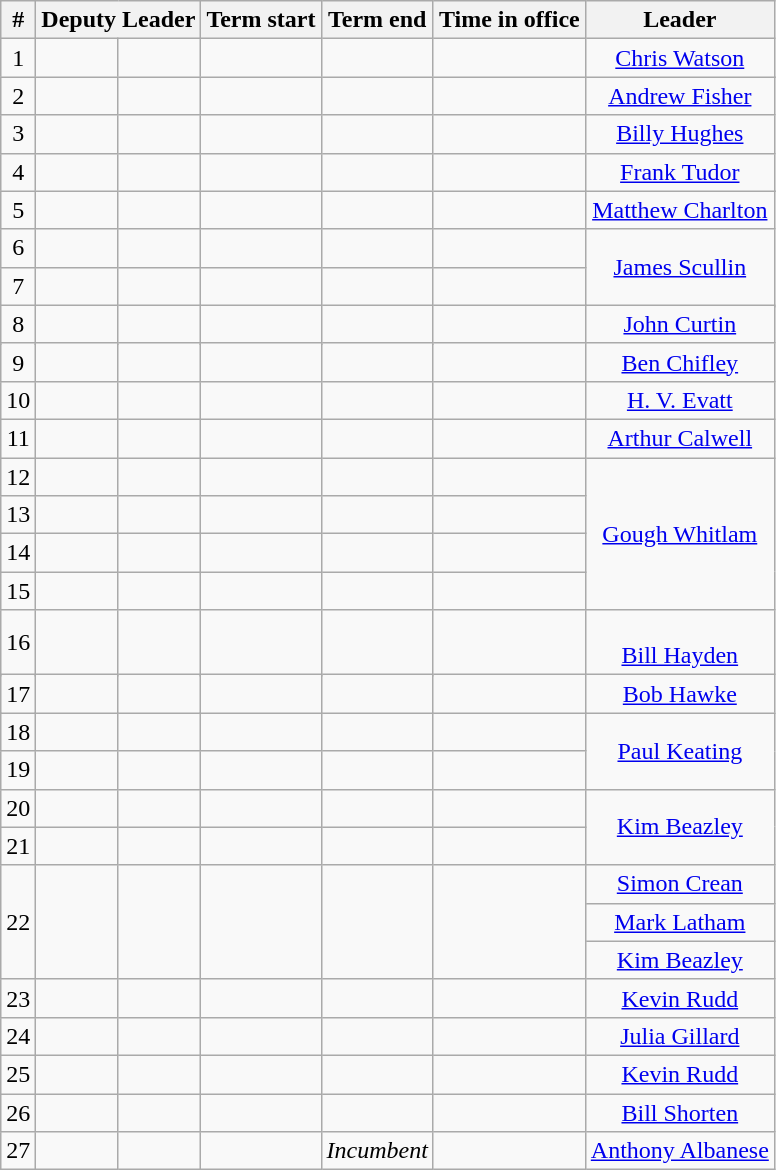<table class="wikitable sortable">
<tr>
<th>#</th>
<th colspan=2>Deputy Leader</th>
<th>Term start</th>
<th>Term end</th>
<th>Time in office</th>
<th>Leader</th>
</tr>
<tr align=center>
<td rowspan=2>1</td>
<td rowspan=2></td>
<td rowspan=2></td>
<td rowspan=2></td>
<td rowspan=2></td>
<td rowspan=2></td>
<td><a href='#'>Chris Watson</a></td>
</tr>
<tr align=center>
<td rowspan=2><a href='#'>Andrew Fisher</a></td>
</tr>
<tr align=center>
<td>2</td>
<td></td>
<td></td>
<td></td>
<td></td>
<td></td>
</tr>
<tr align=center>
<td>3</td>
<td></td>
<td></td>
<td></td>
<td></td>
<td></td>
<td><a href='#'>Billy Hughes</a></td>
</tr>
<tr align=center>
<td rowspan=2>4</td>
<td rowspan=2></td>
<td rowspan=2></td>
<td rowspan=2></td>
<td rowspan=2></td>
<td rowspan=2></td>
<td><a href='#'>Frank Tudor</a></td>
</tr>
<tr align=center>
<td rowspan=2><a href='#'>Matthew Charlton</a></td>
</tr>
<tr align=center>
<td>5</td>
<td></td>
<td></td>
<td></td>
<td></td>
<td></td>
</tr>
<tr align=center>
<td>6</td>
<td></td>
<td></td>
<td></td>
<td></td>
<td></td>
<td rowspan=3><a href='#'>James Scullin</a></td>
</tr>
<tr align=center>
<td>7</td>
<td></td>
<td></td>
<td></td>
<td></td>
<td></td>
</tr>
<tr align=center>
<td rowspan=3>8</td>
<td rowspan=3></td>
<td rowspan=3></td>
<td rowspan=3></td>
<td rowspan=3></td>
<td rowspan=3></td>
</tr>
<tr align=center>
<td><a href='#'>John Curtin</a></td>
</tr>
<tr align=center>
<td rowspan=2><a href='#'>Ben Chifley</a></td>
</tr>
<tr align=center>
<td>9</td>
<td></td>
<td></td>
<td></td>
<td></td>
<td></td>
</tr>
<tr align=center>
<td>10</td>
<td></td>
<td></td>
<td></td>
<td></td>
<td></td>
<td><a href='#'>H. V. Evatt</a></td>
</tr>
<tr align=center>
<td>11</td>
<td></td>
<td></td>
<td></td>
<td></td>
<td></td>
<td><a href='#'>Arthur Calwell</a></td>
</tr>
<tr align=center>
<td>12</td>
<td></td>
<td></td>
<td></td>
<td></td>
<td></td>
<td rowspan=4><a href='#'>Gough Whitlam</a></td>
</tr>
<tr align=center>
<td>13</td>
<td></td>
<td></td>
<td></td>
<td></td>
<td></td>
</tr>
<tr align=center>
<td>14</td>
<td></td>
<td></td>
<td></td>
<td></td>
<td></td>
</tr>
<tr align=center>
<td>15</td>
<td></td>
<td></td>
<td></td>
<td></td>
<td></td>
</tr>
<tr align=center>
<td rowspan=2>16</td>
<td rowspan=2></td>
<td rowspan=2></td>
<td rowspan=2></td>
<td rowspan=2></td>
<td rowspan=2></td>
<td><br> <a href='#'>Bill Hayden</a></td>
</tr>
<tr align=center>
<td rowspan=3><a href='#'>Bob Hawke</a></td>
</tr>
<tr align=center>
<td>17</td>
<td></td>
<td></td>
<td></td>
<td></td>
<td></td>
</tr>
<tr align=center>
<td rowspan=2>18</td>
<td rowspan=2></td>
<td rowspan=2></td>
<td rowspan=2></td>
<td rowspan=2></td>
<td rowspan=2></td>
</tr>
<tr align=center>
<td rowspan=2><a href='#'>Paul Keating</a></td>
</tr>
<tr align=center>
<td>19</td>
<td></td>
<td></td>
<td></td>
<td></td>
<td></td>
</tr>
<tr align=center>
<td>20</td>
<td></td>
<td></td>
<td></td>
<td></td>
<td></td>
<td rowspan=2><a href='#'>Kim Beazley</a></td>
</tr>
<tr align=center>
<td>21</td>
<td></td>
<td></td>
<td></td>
<td></td>
<td></td>
</tr>
<tr align=center>
<td rowspan=3>22</td>
<td rowspan=3></td>
<td rowspan=3></td>
<td rowspan=3></td>
<td rowspan=3></td>
<td rowspan=3></td>
<td><a href='#'>Simon Crean</a></td>
</tr>
<tr align=center>
<td><a href='#'>Mark Latham</a></td>
</tr>
<tr align=center>
<td><a href='#'>Kim Beazley</a></td>
</tr>
<tr align=center>
<td>23</td>
<td></td>
<td></td>
<td></td>
<td></td>
<td></td>
<td><a href='#'>Kevin Rudd</a></td>
</tr>
<tr align=center>
<td>24</td>
<td></td>
<td></td>
<td></td>
<td></td>
<td></td>
<td><a href='#'>Julia Gillard</a></td>
</tr>
<tr align=center>
<td>25</td>
<td></td>
<td></td>
<td></td>
<td></td>
<td></td>
<td><a href='#'>Kevin Rudd</a></td>
</tr>
<tr align=center>
<td>26</td>
<td></td>
<td></td>
<td></td>
<td></td>
<td></td>
<td><a href='#'>Bill Shorten</a></td>
</tr>
<tr align=center>
<td>27</td>
<td></td>
<td></td>
<td></td>
<td><em>Incumbent</em></td>
<td></td>
<td><a href='#'>Anthony Albanese</a></td>
</tr>
</table>
